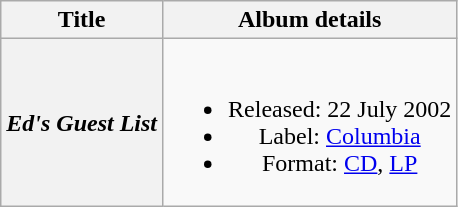<table class="wikitable plainrowheaders" style="text-align:center;">
<tr>
<th scope="col">Title</th>
<th scope="col">Album details</th>
</tr>
<tr>
<th scope="row"><em>Ed's Guest List</em></th>
<td><br><ul><li>Released: 22 July 2002</li><li>Label: <a href='#'>Columbia</a></li><li>Format: <a href='#'>CD</a>, <a href='#'>LP</a></li></ul></td>
</tr>
</table>
